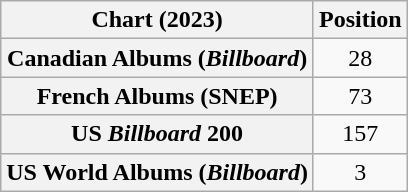<table class="wikitable plainrowheaders sortable" style="text-align:center">
<tr>
<th scope="col">Chart (2023)</th>
<th scope="col">Position</th>
</tr>
<tr>
<th scope="row">Canadian Albums (<em>Billboard</em>)</th>
<td>28</td>
</tr>
<tr>
<th scope="row">French Albums (SNEP)</th>
<td>73</td>
</tr>
<tr>
<th scope="row">US <em>Billboard</em> 200</th>
<td>157</td>
</tr>
<tr>
<th scope="row">US World Albums (<em>Billboard</em>)</th>
<td>3</td>
</tr>
</table>
